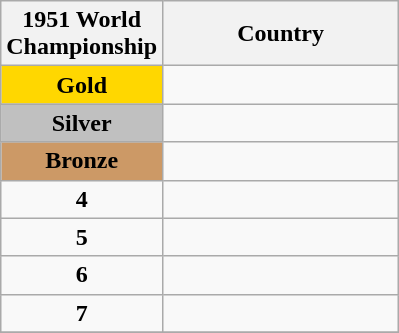<table class="wikitable">
<tr>
<th width=75px>1951 World Championship</th>
<th width=150px>Country</th>
</tr>
<tr>
<td bgcolor="gold" align=center><strong>Gold</strong></td>
<td></td>
</tr>
<tr>
<td bgcolor="silver" align=center><strong>Silver</strong></td>
<td></td>
</tr>
<tr>
<td bgcolor="cc9966" align=center><strong>Bronze</strong></td>
<td></td>
</tr>
<tr>
<td align=center><strong>4</strong></td>
<td></td>
</tr>
<tr>
<td align=center><strong>5</strong></td>
<td></td>
</tr>
<tr>
<td align=center><strong>6</strong></td>
<td></td>
</tr>
<tr>
<td align=center><strong>7</strong></td>
<td></td>
</tr>
<tr>
</tr>
</table>
